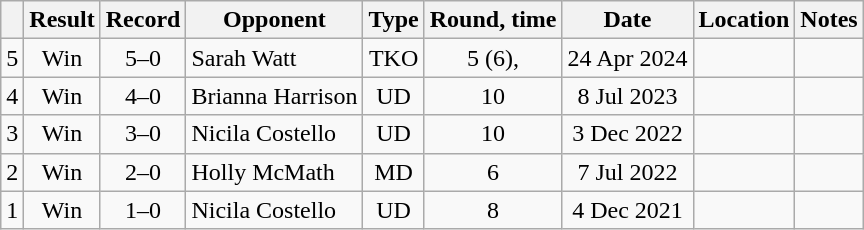<table class="wikitable" style="text-align:center">
<tr>
<th></th>
<th>Result</th>
<th>Record</th>
<th>Opponent</th>
<th>Type</th>
<th>Round, time</th>
<th>Date</th>
<th>Location</th>
<th>Notes</th>
</tr>
<tr>
<td>5</td>
<td>Win</td>
<td>5–0</td>
<td style="text-align:left;"> Sarah Watt</td>
<td>TKO</td>
<td>5 (6), </td>
<td>24 Apr 2024</td>
<td style="text-align:left;"> </td>
<td></td>
</tr>
<tr>
<td>4</td>
<td>Win</td>
<td>4–0</td>
<td style="text-align:left;"> Brianna Harrison</td>
<td>UD</td>
<td>10</td>
<td>8 Jul 2023</td>
<td style="text-align:left;"> </td>
<td style="text-align:left;"></td>
</tr>
<tr>
<td>3</td>
<td>Win</td>
<td>3–0</td>
<td style="text-align:left;"> Nicila Costello</td>
<td>UD</td>
<td>10</td>
<td>3 Dec 2022</td>
<td style="text-align:left;"> </td>
<td style="text-align:left;"></td>
</tr>
<tr>
<td>2</td>
<td>Win</td>
<td>2–0</td>
<td style="text-align:left;"> Holly McMath</td>
<td>MD</td>
<td>6</td>
<td>7 Jul 2022</td>
<td style="text-align:left;"> </td>
<td></td>
</tr>
<tr>
<td>1</td>
<td>Win</td>
<td>1–0</td>
<td style="text-align:left;"> Nicila Costello</td>
<td>UD</td>
<td>8</td>
<td>4 Dec 2021</td>
<td style="text-align:left;"> </td>
<td style="text-align:left;"></td>
</tr>
</table>
